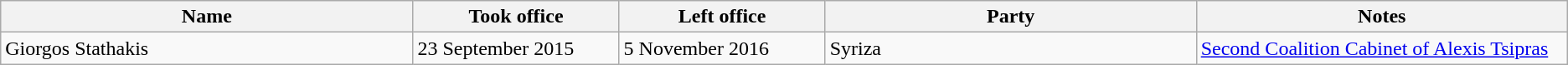<table class="wikitable">
<tr>
<th width="20%">Name</th>
<th width="10%">Took office</th>
<th width="10%">Left office</th>
<th width="18%">Party</th>
<th width="18%">Notes</th>
</tr>
<tr>
<td>Giorgos Stathakis</td>
<td>23 September 2015</td>
<td>5 November 2016</td>
<td>Syriza</td>
<td><a href='#'>Second Coalition Cabinet of Alexis Tsipras</a></td>
</tr>
</table>
